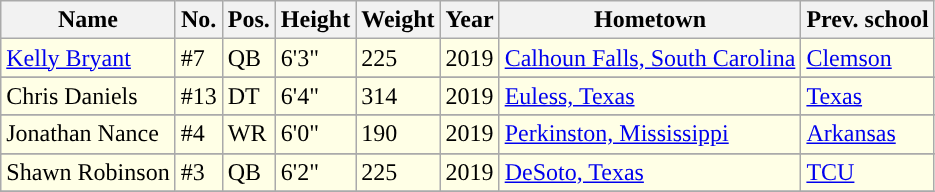<table class="wikitable sortable">
<tr>
<th>Name</th>
<th>No.</th>
<th>Pos.</th>
<th>Height</th>
<th>Weight</th>
<th>Year</th>
<th>Hometown</th>
<th class="unsortable">Prev. school</th>
</tr>
<tr style="background:#FFFFE6;">
<td><a href='#'>Kelly Bryant</a></td>
<td>#7</td>
<td>QB</td>
<td>6'3"</td>
<td>225</td>
<td>2019</td>
<td><a href='#'>Calhoun Falls, South Carolina</a></td>
<td><a href='#'>Clemson</a></td>
</tr>
<tr>
</tr>
<tr style="background:#FFFFE6;">
<td>Chris Daniels</td>
<td>#13</td>
<td>DT</td>
<td>6'4"</td>
<td>314</td>
<td>2019</td>
<td><a href='#'>Euless, Texas</a></td>
<td><a href='#'>Texas</a></td>
</tr>
<tr>
</tr>
<tr style="background:#FFFFE6;">
<td>Jonathan Nance</td>
<td>#4</td>
<td>WR</td>
<td>6'0"</td>
<td>190</td>
<td>2019</td>
<td><a href='#'>Perkinston, Mississippi</a></td>
<td><a href='#'>Arkansas</a></td>
</tr>
<tr>
</tr>
<tr style="background:#FFFFE6;">
<td>Shawn Robinson</td>
<td>#3</td>
<td>QB</td>
<td>6'2"</td>
<td>225</td>
<td>2019</td>
<td><a href='#'>DeSoto, Texas</a></td>
<td><a href='#'>TCU</a></td>
</tr>
<tr>
</tr>
</table>
